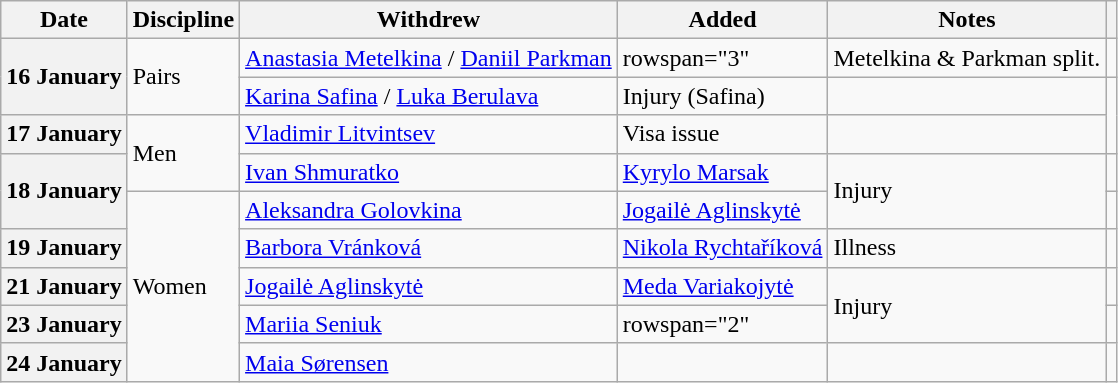<table class="wikitable unsortable" style="text-align:left;">
<tr>
<th scope="col">Date</th>
<th scope="col">Discipline</th>
<th scope="col">Withdrew</th>
<th scope="col">Added</th>
<th scope="col">Notes</th>
<th scope="col"></th>
</tr>
<tr>
<th scope="row" style="text-align:left" rowspan=2>16 January</th>
<td rowspan=2>Pairs</td>
<td> <a href='#'>Anastasia Metelkina</a> / <a href='#'>Daniil Parkman</a></td>
<td>rowspan="3" </td>
<td>Metelkina & Parkman split.</td>
<td></td>
</tr>
<tr>
<td> <a href='#'>Karina Safina</a> / <a href='#'>Luka Berulava</a></td>
<td>Injury (Safina)</td>
<td></td>
</tr>
<tr>
<th scope="row" style="text-align:left">17 January</th>
<td rowspan="2">Men</td>
<td> <a href='#'>Vladimir Litvintsev</a></td>
<td>Visa issue</td>
<td></td>
</tr>
<tr>
<th scope="row" style="text-align:left" rowspan=2>18 January</th>
<td> <a href='#'>Ivan Shmuratko</a></td>
<td> <a href='#'>Kyrylo Marsak</a></td>
<td rowspan="2">Injury</td>
<td></td>
</tr>
<tr>
<td rowspan=5>Women</td>
<td> <a href='#'>Aleksandra Golovkina</a></td>
<td> <a href='#'>Jogailė Aglinskytė</a></td>
<td></td>
</tr>
<tr>
<th scope="row" style="text-align:left">19 January</th>
<td> <a href='#'>Barbora Vránková</a></td>
<td> <a href='#'>Nikola Rychtaříková</a></td>
<td>Illness</td>
<td></td>
</tr>
<tr>
<th scope="row" style="text-align:left">21 January</th>
<td> <a href='#'>Jogailė Aglinskytė</a></td>
<td> <a href='#'>Meda Variakojytė</a></td>
<td rowspan="2">Injury</td>
<td></td>
</tr>
<tr>
<th scope="row" style="text-align:left">23 January</th>
<td> <a href='#'>Mariia Seniuk</a></td>
<td>rowspan="2" </td>
<td></td>
</tr>
<tr>
<th scope="row" style="text-align:left">24 January</th>
<td> <a href='#'>Maia Sørensen</a></td>
<td></td>
<td></td>
</tr>
</table>
